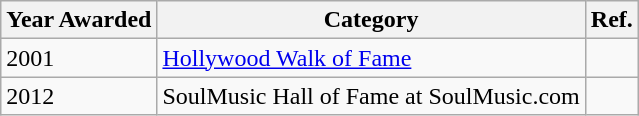<table class="wikitable">
<tr>
<th>Year Awarded</th>
<th>Category</th>
<th>Ref.</th>
</tr>
<tr>
<td>2001</td>
<td><a href='#'>Hollywood Walk of Fame</a></td>
<td></td>
</tr>
<tr>
<td>2012</td>
<td>SoulMusic Hall of Fame at SoulMusic.com</td>
<td></td>
</tr>
</table>
